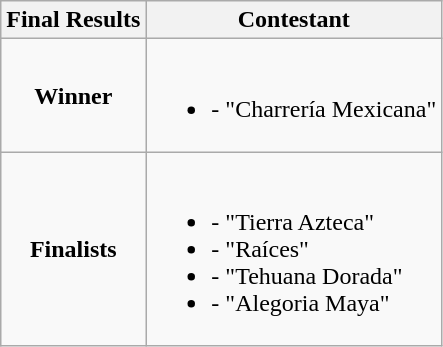<table class="wikitable">
<tr>
<th>Final Results</th>
<th>Contestant</th>
</tr>
<tr>
<td align="center"><strong>Winner</strong></td>
<td><br><ul><li><strong></strong> - "Charrería Mexicana"</li></ul></td>
</tr>
<tr>
<td align="center"><strong>Finalists</strong></td>
<td><br><ul><li><strong></strong> - "Tierra Azteca"</li><li><strong></strong> - "Raíces"</li><li><strong></strong> - "Tehuana Dorada"</li><li><strong></strong> - "Alegoria Maya"</li></ul></td>
</tr>
</table>
